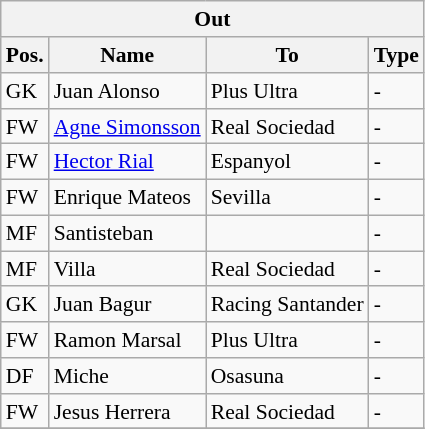<table class="wikitable" style="font-size:90%;float:left; margin-right:1em;">
<tr>
<th colspan="4">Out</th>
</tr>
<tr>
<th>Pos.</th>
<th>Name</th>
<th>To</th>
<th>Type</th>
</tr>
<tr>
<td>GK</td>
<td>Juan Alonso</td>
<td>Plus Ultra</td>
<td>-</td>
</tr>
<tr>
<td>FW</td>
<td><a href='#'>Agne Simonsson</a></td>
<td>Real Sociedad</td>
<td>-</td>
</tr>
<tr>
<td>FW</td>
<td><a href='#'>Hector Rial</a></td>
<td>Espanyol</td>
<td>-</td>
</tr>
<tr>
<td>FW</td>
<td>Enrique Mateos</td>
<td>Sevilla</td>
<td>-</td>
</tr>
<tr>
<td>MF</td>
<td>Santisteban</td>
<td></td>
<td>-</td>
</tr>
<tr>
<td>MF</td>
<td>Villa</td>
<td>Real Sociedad</td>
<td>-</td>
</tr>
<tr>
<td>GK</td>
<td>Juan Bagur</td>
<td>Racing Santander</td>
<td>-</td>
</tr>
<tr>
<td>FW</td>
<td>Ramon Marsal</td>
<td>Plus Ultra</td>
<td>-</td>
</tr>
<tr>
<td>DF</td>
<td>Miche</td>
<td>Osasuna</td>
<td>-</td>
</tr>
<tr>
<td>FW</td>
<td>Jesus Herrera</td>
<td>Real Sociedad</td>
<td>-</td>
</tr>
<tr>
</tr>
</table>
